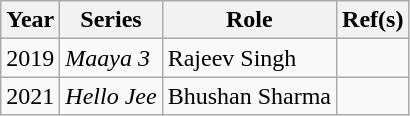<table class="wikitable">
<tr>
<th>Year</th>
<th>Series</th>
<th>Role</th>
<th>Ref(s)</th>
</tr>
<tr>
<td>2019</td>
<td><em>Maaya 3</em></td>
<td>Rajeev Singh</td>
<td></td>
</tr>
<tr>
<td>2021</td>
<td><em>Hello Jee</em></td>
<td>Bhushan Sharma</td>
<td></td>
</tr>
</table>
